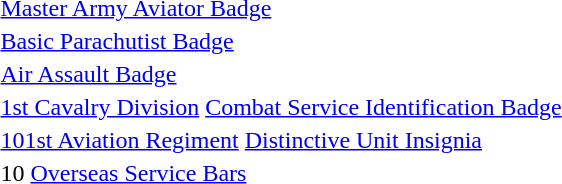<table>
<tr>
<td></td>
<td><a href='#'>Master Army Aviator Badge</a></td>
</tr>
<tr>
<td></td>
<td><a href='#'>Basic Parachutist Badge</a></td>
</tr>
<tr>
<td></td>
<td><a href='#'>Air Assault Badge</a></td>
</tr>
<tr>
<td></td>
<td><a href='#'>1st Cavalry Division</a> <a href='#'>Combat Service Identification Badge</a></td>
</tr>
<tr>
<td></td>
<td><a href='#'>101st Aviation Regiment</a> <a href='#'>Distinctive Unit Insignia</a></td>
</tr>
<tr>
<td></td>
<td>10 <a href='#'>Overseas Service Bars</a></td>
</tr>
</table>
